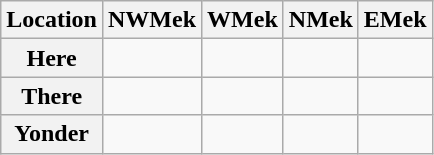<table class="wikitable">
<tr>
<th>Location</th>
<th>NWMek</th>
<th>WMek</th>
<th>NMek</th>
<th>EMek</th>
</tr>
<tr>
<th>Here</th>
<td></td>
<td></td>
<td></td>
<td></td>
</tr>
<tr>
<th>There</th>
<td></td>
<td></td>
<td></td>
<td></td>
</tr>
<tr>
<th>Yonder</th>
<td></td>
<td></td>
<td></td>
<td></td>
</tr>
</table>
